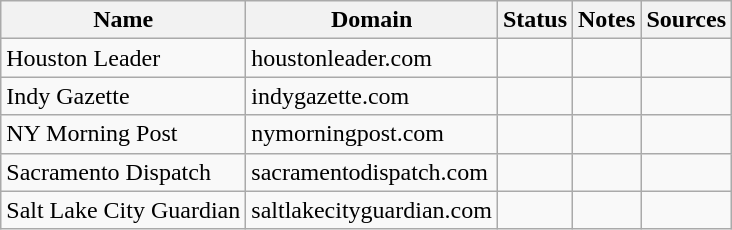<table class="wikitable sortable mw-collapsible">
<tr>
<th>Name</th>
<th>Domain</th>
<th>Status</th>
<th class="sortable">Notes</th>
<th class="unsortable">Sources</th>
</tr>
<tr>
<td>Houston Leader</td>
<td>houstonleader.com</td>
<td></td>
<td></td>
<td></td>
</tr>
<tr>
<td>Indy Gazette</td>
<td>indygazette.com</td>
<td></td>
<td></td>
<td></td>
</tr>
<tr>
<td>NY Morning Post</td>
<td>nymorningpost.com</td>
<td></td>
<td></td>
<td></td>
</tr>
<tr>
<td>Sacramento Dispatch</td>
<td>sacramentodispatch.com</td>
<td></td>
<td></td>
<td></td>
</tr>
<tr>
<td>Salt Lake City Guardian</td>
<td>saltlakecityguardian.com</td>
<td></td>
<td></td>
<td></td>
</tr>
</table>
